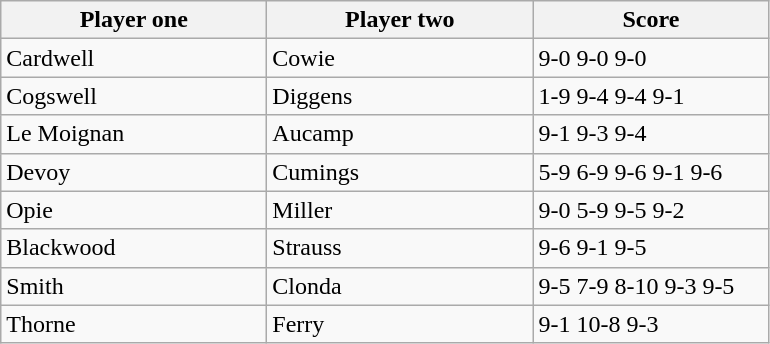<table class="wikitable">
<tr>
<th width=170>Player one</th>
<th width=170>Player two</th>
<th width=150>Score</th>
</tr>
<tr>
<td> Cardwell</td>
<td> Cowie</td>
<td>9-0 9-0 9-0</td>
</tr>
<tr>
<td> Cogswell</td>
<td> Diggens</td>
<td>1-9 9-4 9-4 9-1</td>
</tr>
<tr>
<td> Le Moignan</td>
<td> Aucamp</td>
<td>9-1 9-3 9-4</td>
</tr>
<tr>
<td> Devoy</td>
<td> Cumings</td>
<td>5-9 6-9 9-6 9-1 9-6</td>
</tr>
<tr>
<td> Opie</td>
<td> Miller</td>
<td>9-0 5-9 9-5 9-2</td>
</tr>
<tr>
<td> Blackwood</td>
<td> Strauss</td>
<td>9-6 9-1 9-5</td>
</tr>
<tr>
<td> Smith</td>
<td> Clonda</td>
<td>9-5 7-9 8-10 9-3 9-5</td>
</tr>
<tr>
<td> Thorne</td>
<td> Ferry</td>
<td>9-1 10-8 9-3</td>
</tr>
</table>
